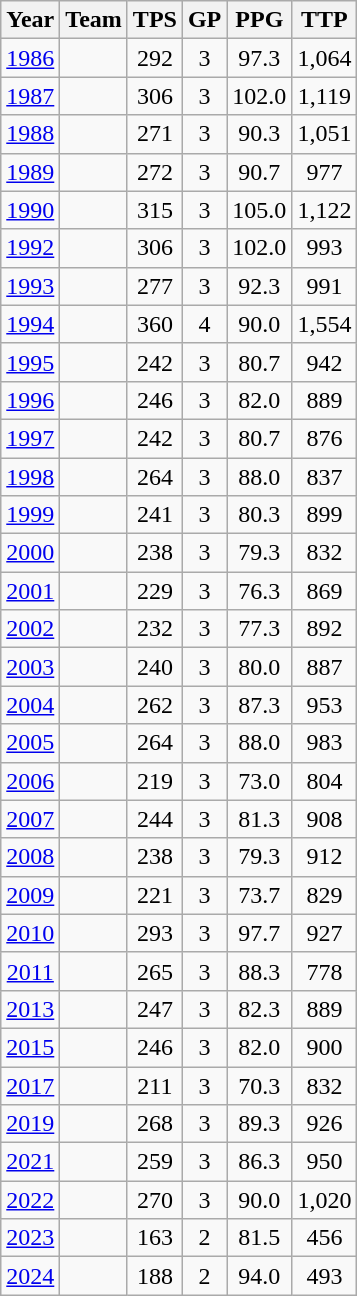<table class="sortable wikitable" style="text-align:left">
<tr>
<th scope="col">Year</th>
<th scope="col">Team</th>
<th scope="col">TPS</th>
<th scope="col">GP</th>
<th scope="col">PPG</th>
<th scope="col">TTP</th>
</tr>
<tr>
<td style="text-align: center;"><a href='#'>1986</a></td>
<td></td>
<td style="text-align: center;">292</td>
<td style="text-align: center;">3</td>
<td style="text-align: center;">97.3</td>
<td style="text-align: center;">1,064</td>
</tr>
<tr>
<td style="text-align: center;"><a href='#'>1987</a></td>
<td></td>
<td style="text-align: center;">306</td>
<td style="text-align: center;">3</td>
<td style="text-align: center;">102.0</td>
<td style="text-align: center;">1,119</td>
</tr>
<tr>
<td style="text-align: center;"><a href='#'>1988</a></td>
<td></td>
<td style="text-align: center;">271</td>
<td style="text-align: center;">3</td>
<td style="text-align: center;">90.3</td>
<td style="text-align: center;">1,051</td>
</tr>
<tr>
<td style="text-align: center;"><a href='#'>1989</a></td>
<td></td>
<td style="text-align: center;">272</td>
<td style="text-align: center;">3</td>
<td style="text-align: center;">90.7</td>
<td style="text-align: center;">977</td>
</tr>
<tr>
<td style="text-align: center;"><a href='#'>1990</a></td>
<td></td>
<td style="text-align: center;">315</td>
<td style="text-align: center;">3</td>
<td style="text-align: center;">105.0</td>
<td style="text-align: center;">1,122</td>
</tr>
<tr>
<td style="text-align: center;"><a href='#'>1992</a></td>
<td></td>
<td style="text-align: center;">306</td>
<td style="text-align: center;">3</td>
<td style="text-align: center;">102.0</td>
<td style="text-align: center;">993</td>
</tr>
<tr>
<td style="text-align: center;"><a href='#'>1993</a></td>
<td></td>
<td style="text-align: center;">277</td>
<td style="text-align: center;">3</td>
<td style="text-align: center;">92.3</td>
<td style="text-align: center;">991</td>
</tr>
<tr>
<td style="text-align: center;"><a href='#'>1994</a></td>
<td></td>
<td style="text-align: center;">360</td>
<td style="text-align: center;">4</td>
<td style="text-align: center;">90.0</td>
<td style="text-align: center;">1,554</td>
</tr>
<tr>
<td style="text-align: center;"><a href='#'>1995</a></td>
<td></td>
<td style="text-align: center;">242</td>
<td style="text-align: center;">3</td>
<td style="text-align: center;">80.7</td>
<td style="text-align: center;">942</td>
</tr>
<tr>
<td style="text-align: center;"><a href='#'>1996</a></td>
<td></td>
<td style="text-align: center;">246</td>
<td style="text-align: center;">3</td>
<td style="text-align: center;">82.0</td>
<td style="text-align: center;">889</td>
</tr>
<tr>
<td style="text-align: center;"><a href='#'>1997</a></td>
<td></td>
<td style="text-align: center;">242</td>
<td style="text-align: center;">3</td>
<td style="text-align: center;">80.7</td>
<td style="text-align: center;">876</td>
</tr>
<tr>
<td style="text-align: center;"><a href='#'>1998</a></td>
<td></td>
<td style="text-align: center;">264</td>
<td style="text-align: center;">3</td>
<td style="text-align: center;">88.0</td>
<td style="text-align: center;">837</td>
</tr>
<tr>
<td style="text-align: center;"><a href='#'>1999</a></td>
<td></td>
<td style="text-align: center;">241</td>
<td style="text-align: center;">3</td>
<td style="text-align: center;">80.3</td>
<td style="text-align: center;">899</td>
</tr>
<tr>
<td style="text-align: center;"><a href='#'>2000</a></td>
<td></td>
<td style="text-align: center;">238</td>
<td style="text-align: center;">3</td>
<td style="text-align: center;">79.3</td>
<td style="text-align: center;">832</td>
</tr>
<tr>
<td style="text-align: center;"><a href='#'>2001</a></td>
<td></td>
<td style="text-align: center;">229</td>
<td style="text-align: center;">3</td>
<td style="text-align: center;">76.3</td>
<td style="text-align: center;">869</td>
</tr>
<tr>
<td style="text-align: center;"><a href='#'>2002</a></td>
<td></td>
<td style="text-align: center;">232</td>
<td style="text-align: center;">3</td>
<td style="text-align: center;">77.3</td>
<td style="text-align: center;">892</td>
</tr>
<tr>
<td style="text-align: center;"><a href='#'>2003</a></td>
<td></td>
<td style="text-align: center;">240</td>
<td style="text-align: center;">3</td>
<td style="text-align: center;">80.0</td>
<td style="text-align: center;">887</td>
</tr>
<tr>
<td style="text-align: center;"><a href='#'>2004</a></td>
<td></td>
<td style="text-align: center;">262</td>
<td style="text-align: center;">3</td>
<td style="text-align: center;">87.3</td>
<td style="text-align: center;">953</td>
</tr>
<tr>
<td style="text-align: center;"><a href='#'>2005</a></td>
<td></td>
<td style="text-align: center;">264</td>
<td style="text-align: center;">3</td>
<td style="text-align: center;">88.0</td>
<td style="text-align: center;">983</td>
</tr>
<tr>
<td style="text-align: center;"><a href='#'>2006</a></td>
<td></td>
<td style="text-align: center;">219</td>
<td style="text-align: center;">3</td>
<td style="text-align: center;">73.0</td>
<td style="text-align: center;">804</td>
</tr>
<tr>
<td style="text-align: center;"><a href='#'>2007</a></td>
<td></td>
<td style="text-align: center;">244</td>
<td style="text-align: center;">3</td>
<td style="text-align: center;">81.3</td>
<td style="text-align: center;">908</td>
</tr>
<tr>
<td style="text-align: center;"><a href='#'>2008</a></td>
<td></td>
<td style="text-align: center;">238</td>
<td style="text-align: center;">3</td>
<td style="text-align: center;">79.3</td>
<td style="text-align: center;">912</td>
</tr>
<tr>
<td style="text-align: center;"><a href='#'>2009</a></td>
<td></td>
<td style="text-align: center;">221</td>
<td style="text-align: center;">3</td>
<td style="text-align: center;">73.7</td>
<td style="text-align: center;">829</td>
</tr>
<tr>
<td style="text-align: center;"><a href='#'>2010</a></td>
<td></td>
<td style="text-align: center;">293</td>
<td style="text-align: center;">3</td>
<td style="text-align: center;">97.7</td>
<td style="text-align: center;">927</td>
</tr>
<tr>
<td style="text-align: center;"><a href='#'>2011</a></td>
<td></td>
<td style="text-align: center;">265</td>
<td style="text-align: center;">3</td>
<td style="text-align: center;">88.3</td>
<td style="text-align: center;">778</td>
</tr>
<tr>
<td style="text-align: center;"><a href='#'>2013</a></td>
<td></td>
<td style="text-align: center;">247</td>
<td style="text-align: center;">3</td>
<td style="text-align: center;">82.3</td>
<td style="text-align: center;">889</td>
</tr>
<tr>
<td style="text-align: center;"><a href='#'>2015</a></td>
<td></td>
<td style="text-align: center;">246</td>
<td style="text-align: center;">3</td>
<td style="text-align: center;">82.0</td>
<td style="text-align: center;">900</td>
</tr>
<tr>
<td style="text-align: center;"><a href='#'>2017</a></td>
<td></td>
<td style="text-align: center;">211</td>
<td style="text-align: center;">3</td>
<td style="text-align: center;">70.3</td>
<td style="text-align: center;">832</td>
</tr>
<tr>
<td style="text-align: center;"><a href='#'>2019</a></td>
<td></td>
<td style="text-align: center;">268</td>
<td style="text-align: center;">3</td>
<td style="text-align: center;">89.3</td>
<td style="text-align: center;">926</td>
</tr>
<tr>
<td style="text-align: center;"><a href='#'>2021</a></td>
<td></td>
<td style="text-align: center;">259</td>
<td style="text-align: center;">3</td>
<td style="text-align: center;">86.3</td>
<td style="text-align: center;">950</td>
</tr>
<tr>
<td style="text-align: center;"><a href='#'>2022</a></td>
<td></td>
<td style="text-align: center;">270</td>
<td style="text-align: center;">3</td>
<td style="text-align: center;">90.0</td>
<td style="text-align: center;">1,020</td>
</tr>
<tr>
<td style="text-align: center;"><a href='#'>2023</a></td>
<td></td>
<td style="text-align: center;">163</td>
<td style="text-align: center;">2</td>
<td style="text-align: center;">81.5</td>
<td style="text-align: center;">456</td>
</tr>
<tr>
<td style="text-align: center;"><a href='#'>2024</a></td>
<td></td>
<td style="text-align: center;">188</td>
<td style="text-align: center;">2</td>
<td style="text-align: center;">94.0</td>
<td style="text-align: center;">493</td>
</tr>
</table>
